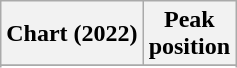<table class="wikitable sortable plainrowheaders">
<tr>
<th scope="col">Chart (2022)</th>
<th scope="col">Peak<br>position</th>
</tr>
<tr>
</tr>
<tr>
</tr>
<tr>
</tr>
</table>
